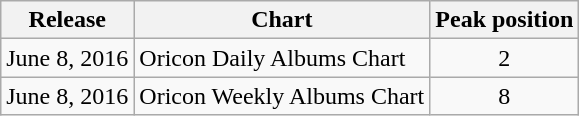<table class="wikitable">
<tr>
<th align="left">Release</th>
<th align="left">Chart</th>
<th align="left">Peak position</th>
</tr>
<tr>
<td align="left">June 8, 2016</td>
<td align="left">Oricon Daily Albums Chart</td>
<td align="center">2</td>
</tr>
<tr>
<td align="left">June 8, 2016</td>
<td align="left">Oricon Weekly Albums Chart</td>
<td align="center">8</td>
</tr>
</table>
